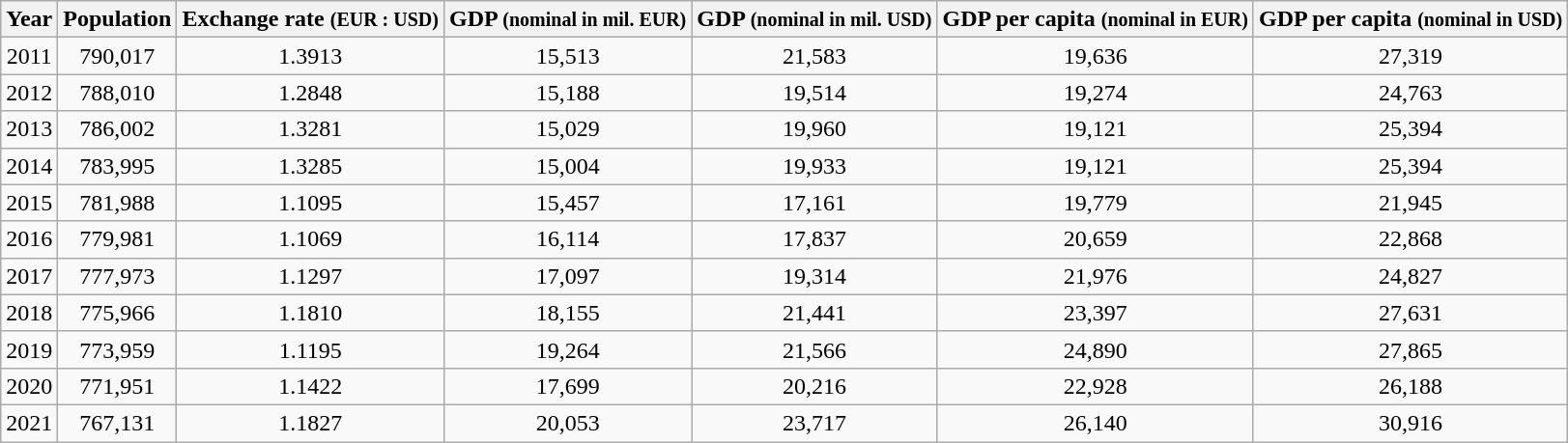<table class="wikitable" style="text-align: center">
<tr>
<th>Year</th>
<th>Population</th>
<th>Exchange rate <small>(EUR : USD)</small></th>
<th>GDP <small>(nominal in mil. EUR)</small></th>
<th>GDP <small>(nominal in mil. USD)</small></th>
<th>GDP per capita <small>(nominal in EUR)</small></th>
<th>GDP per capita <small>(nominal in USD)</small></th>
</tr>
<tr>
<td>2011</td>
<td>790,017</td>
<td>1.3913</td>
<td>15,513</td>
<td>21,583</td>
<td>19,636</td>
<td>27,319</td>
</tr>
<tr>
<td>2012</td>
<td>788,010</td>
<td>1.2848</td>
<td>15,188</td>
<td>19,514</td>
<td>19,274</td>
<td>24,763</td>
</tr>
<tr>
<td>2013</td>
<td>786,002</td>
<td>1.3281</td>
<td>15,029</td>
<td>19,960</td>
<td>19,121</td>
<td>25,394</td>
</tr>
<tr>
<td>2014</td>
<td>783,995</td>
<td>1.3285</td>
<td>15,004</td>
<td>19,933</td>
<td>19,121</td>
<td>25,394</td>
</tr>
<tr>
<td>2015</td>
<td>781,988</td>
<td>1.1095</td>
<td>15,457</td>
<td>17,161</td>
<td>19,779</td>
<td>21,945</td>
</tr>
<tr>
<td>2016</td>
<td>779,981</td>
<td>1.1069</td>
<td>16,114</td>
<td>17,837</td>
<td>20,659</td>
<td>22,868</td>
</tr>
<tr>
<td>2017</td>
<td>777,973</td>
<td>1.1297</td>
<td>17,097</td>
<td>19,314</td>
<td>21,976</td>
<td>24,827</td>
</tr>
<tr>
<td>2018</td>
<td>775,966</td>
<td>1.1810</td>
<td>18,155</td>
<td>21,441</td>
<td>23,397</td>
<td>27,631</td>
</tr>
<tr>
<td>2019</td>
<td>773,959</td>
<td>1.1195</td>
<td>19,264</td>
<td>21,566</td>
<td>24,890</td>
<td>27,865</td>
</tr>
<tr>
<td>2020</td>
<td>771,951</td>
<td>1.1422</td>
<td>17,699</td>
<td>20,216</td>
<td>22,928</td>
<td>26,188</td>
</tr>
<tr>
<td>2021</td>
<td>767,131</td>
<td>1.1827</td>
<td>20,053</td>
<td>23,717</td>
<td>26,140</td>
<td>30,916</td>
</tr>
</table>
